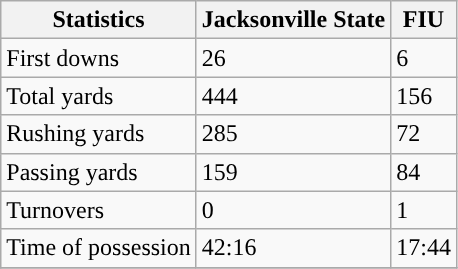<table class="wikitable">
<tr>
<th>Statistics</th>
<th>Jacksonville State</th>
<th>FIU</th>
</tr>
<tr>
<td>First downs</td>
<td>26</td>
<td>6</td>
</tr>
<tr>
<td>Total yards</td>
<td>444</td>
<td>156</td>
</tr>
<tr>
<td>Rushing yards</td>
<td>285</td>
<td>72</td>
</tr>
<tr>
<td>Passing yards</td>
<td>159</td>
<td>84</td>
</tr>
<tr>
<td>Turnovers</td>
<td>0</td>
<td>1</td>
</tr>
<tr>
<td>Time of possession</td>
<td>42:16</td>
<td>17:44</td>
</tr>
<tr>
</tr>
</table>
